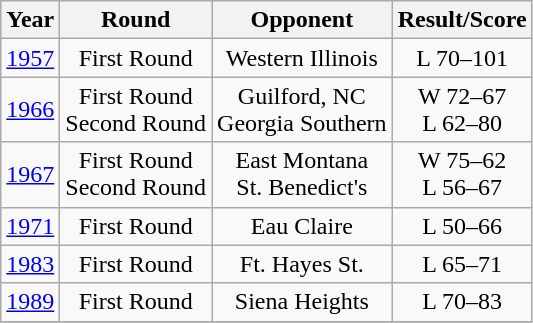<table class="wikitable">
<tr>
<th>Year</th>
<th>Round</th>
<th>Opponent</th>
<th>Result/Score</th>
</tr>
<tr align="center">
<td><a href='#'>1957</a></td>
<td>First Round</td>
<td>Western Illinois</td>
<td>L 70–101</td>
</tr>
<tr align="center">
<td><a href='#'>1966</a></td>
<td>First Round <br> Second Round</td>
<td>Guilford, NC <br>Georgia Southern</td>
<td>W 72–67 <br> L 62–80</td>
</tr>
<tr align="center">
<td><a href='#'>1967</a></td>
<td>First Round <br> Second Round</td>
<td>East Montana <br>St. Benedict's</td>
<td>W 75–62 <br> L 56–67</td>
</tr>
<tr align="center">
<td><a href='#'>1971</a></td>
<td>First Round</td>
<td>Eau Claire</td>
<td>L 50–66</td>
</tr>
<tr align="center">
<td><a href='#'>1983</a></td>
<td>First Round</td>
<td>Ft. Hayes St.</td>
<td>L 65–71</td>
</tr>
<tr align="center">
<td><a href='#'>1989</a></td>
<td>First Round</td>
<td>Siena Heights</td>
<td>L 70–83</td>
</tr>
<tr align="center">
</tr>
</table>
